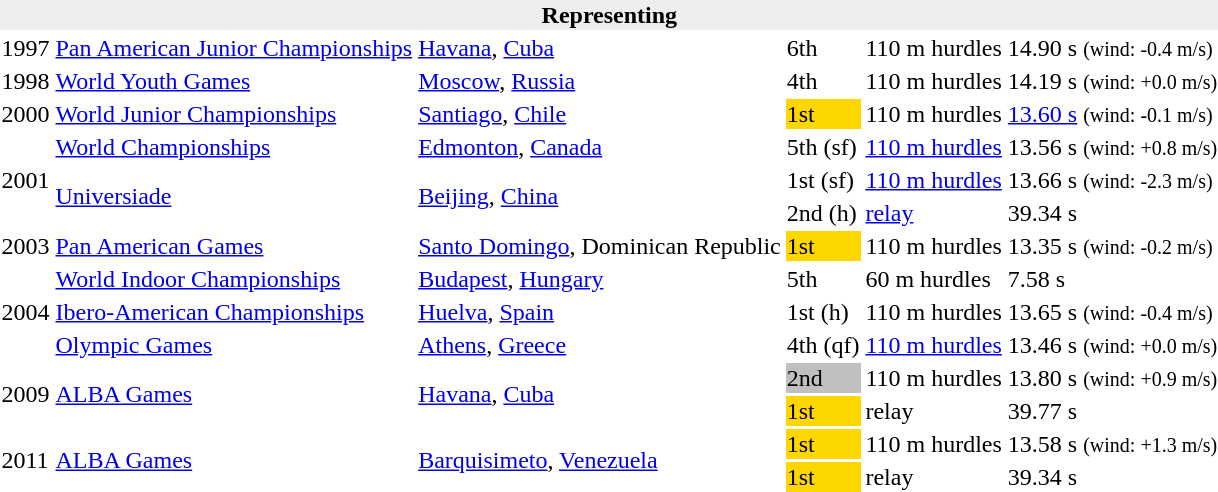<table>
<tr>
<th bgcolor="#eeeeee" colspan="6">Representing </th>
</tr>
<tr>
<td>1997</td>
<td><a href='#'>Pan American Junior Championships</a></td>
<td><a href='#'>Havana</a>, <a href='#'>Cuba</a></td>
<td>6th</td>
<td>110 m hurdles</td>
<td>14.90 s <small>(wind: -0.4 m/s)</small></td>
</tr>
<tr>
<td>1998</td>
<td><a href='#'>World Youth Games</a></td>
<td><a href='#'>Moscow</a>, <a href='#'>Russia</a></td>
<td>4th</td>
<td>110 m hurdles</td>
<td>14.19 s <small>(wind: +0.0 m/s)</small></td>
</tr>
<tr>
<td>2000</td>
<td><a href='#'>World Junior Championships</a></td>
<td><a href='#'>Santiago</a>, <a href='#'>Chile</a></td>
<td bgcolor="gold">1st</td>
<td>110 m hurdles</td>
<td><a href='#'>13.60 s</a> <small>(wind: -0.1 m/s)</small></td>
</tr>
<tr>
<td rowspan=3>2001</td>
<td><a href='#'>World Championships</a></td>
<td><a href='#'>Edmonton</a>, <a href='#'>Canada</a></td>
<td>5th (sf)</td>
<td><a href='#'>110 m hurdles</a></td>
<td>13.56 s <small>(wind: +0.8 m/s)</small></td>
</tr>
<tr>
<td rowspan=2><a href='#'>Universiade</a></td>
<td rowspan=2><a href='#'>Beijing</a>, <a href='#'>China</a></td>
<td>1st (sf)</td>
<td><a href='#'>110 m hurdles</a></td>
<td>13.66 s <small>(wind: -2.3 m/s)</small></td>
</tr>
<tr>
<td>2nd (h)</td>
<td><a href='#'> relay</a></td>
<td>39.34 s</td>
</tr>
<tr>
<td>2003</td>
<td><a href='#'>Pan American Games</a></td>
<td><a href='#'>Santo Domingo</a>, Dominican Republic</td>
<td bgcolor="gold">1st</td>
<td>110 m hurdles</td>
<td>13.35 s <small>(wind: -0.2 m/s)</small></td>
</tr>
<tr>
<td rowspan=3>2004</td>
<td><a href='#'>World Indoor Championships</a></td>
<td><a href='#'>Budapest</a>, <a href='#'>Hungary</a></td>
<td>5th</td>
<td>60 m hurdles</td>
<td>7.58 s</td>
</tr>
<tr>
<td><a href='#'>Ibero-American Championships</a></td>
<td><a href='#'>Huelva</a>, <a href='#'>Spain</a></td>
<td>1st (h)</td>
<td>110 m hurdles</td>
<td>13.65 s <small>(wind: -0.4 m/s)</small></td>
</tr>
<tr>
<td><a href='#'>Olympic Games</a></td>
<td><a href='#'>Athens</a>, <a href='#'>Greece</a></td>
<td>4th (qf)</td>
<td><a href='#'>110 m hurdles</a></td>
<td>13.46 s <small>(wind: +0.0 m/s)</small></td>
</tr>
<tr>
<td rowspan=2>2009</td>
<td rowspan=2><a href='#'>ALBA Games</a></td>
<td rowspan=2><a href='#'>Havana</a>, <a href='#'>Cuba</a></td>
<td bgcolor=silver>2nd</td>
<td>110 m hurdles</td>
<td>13.80 s <small>(wind: +0.9 m/s)</small></td>
</tr>
<tr>
<td bgcolor=gold>1st</td>
<td> relay</td>
<td>39.77 s</td>
</tr>
<tr>
<td rowspan=2>2011</td>
<td rowspan=2><a href='#'>ALBA Games</a></td>
<td rowspan=2><a href='#'>Barquisimeto</a>, <a href='#'>Venezuela</a></td>
<td bgcolor=gold>1st</td>
<td>110 m hurdles</td>
<td>13.58 s <small>(wind: +1.3 m/s)</small></td>
</tr>
<tr>
<td bgcolor=gold>1st</td>
<td> relay</td>
<td>39.34 s</td>
</tr>
</table>
